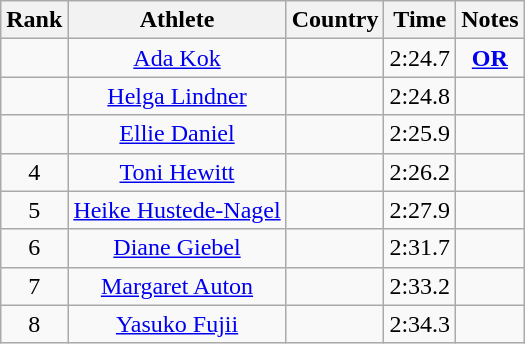<table class="wikitable sortable" style="text-align:center">
<tr>
<th>Rank</th>
<th>Athlete</th>
<th>Country</th>
<th>Time</th>
<th>Notes</th>
</tr>
<tr>
<td></td>
<td><a href='#'>Ada Kok</a></td>
<td align=left></td>
<td>2:24.7</td>
<td><strong><a href='#'>OR</a></strong></td>
</tr>
<tr>
<td></td>
<td><a href='#'>Helga Lindner</a></td>
<td align=left></td>
<td>2:24.8</td>
<td><strong>  </strong></td>
</tr>
<tr>
<td></td>
<td><a href='#'>Ellie Daniel</a></td>
<td align=left></td>
<td>2:25.9</td>
<td><strong> </strong></td>
</tr>
<tr>
<td>4</td>
<td><a href='#'>Toni Hewitt</a></td>
<td align=left></td>
<td>2:26.2</td>
<td><strong> </strong></td>
</tr>
<tr>
<td>5</td>
<td><a href='#'>Heike Hustede-Nagel</a></td>
<td align=left></td>
<td>2:27.9</td>
<td><strong> </strong></td>
</tr>
<tr>
<td>6</td>
<td><a href='#'>Diane Giebel</a></td>
<td align=left></td>
<td>2:31.7</td>
<td><strong> </strong></td>
</tr>
<tr>
<td>7</td>
<td><a href='#'>Margaret Auton</a></td>
<td align=left></td>
<td>2:33.2</td>
<td><strong> </strong></td>
</tr>
<tr>
<td>8</td>
<td><a href='#'>Yasuko Fujii</a></td>
<td align=left></td>
<td>2:34.3</td>
<td><strong> </strong></td>
</tr>
</table>
